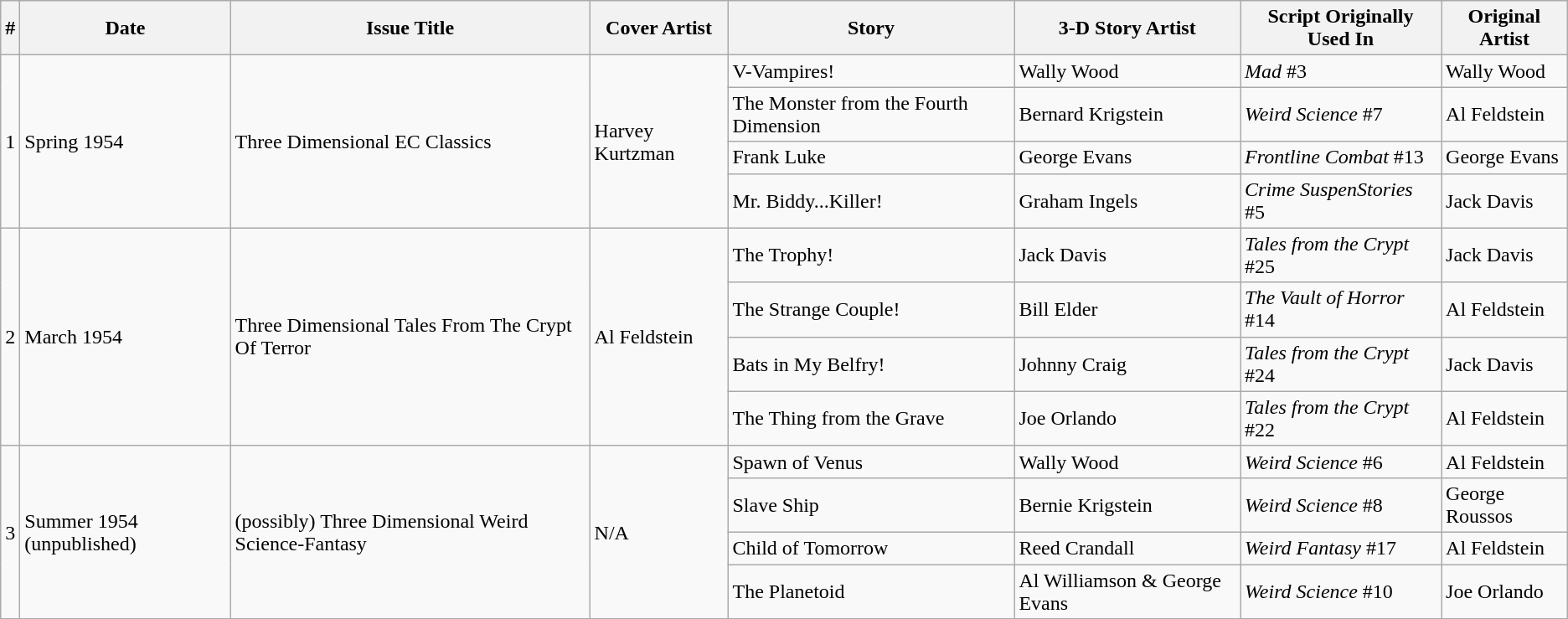<table class="wikitable">
<tr>
<th>#</th>
<th>Date</th>
<th>Issue Title</th>
<th>Cover Artist</th>
<th>Story</th>
<th>3-D Story Artist</th>
<th>Script Originally Used In</th>
<th>Original Artist</th>
</tr>
<tr>
<td rowspan="4">1</td>
<td rowspan="4">Spring 1954</td>
<td rowspan="4">Three Dimensional EC Classics</td>
<td rowspan="4">Harvey Kurtzman</td>
<td>V-Vampires!</td>
<td>Wally Wood</td>
<td><em>Mad</em> #3</td>
<td>Wally Wood</td>
</tr>
<tr>
<td>The Monster from the Fourth Dimension</td>
<td>Bernard Krigstein</td>
<td><em>Weird Science</em> #7</td>
<td>Al Feldstein</td>
</tr>
<tr>
<td>Frank Luke</td>
<td>George Evans</td>
<td><em>Frontline Combat</em> #13</td>
<td>George Evans</td>
</tr>
<tr>
<td>Mr. Biddy...Killer!</td>
<td>Graham Ingels</td>
<td><em>Crime SuspenStories</em> #5</td>
<td>Jack Davis</td>
</tr>
<tr>
<td rowspan="4">2</td>
<td rowspan="4">March 1954</td>
<td rowspan="4">Three Dimensional Tales From The Crypt Of Terror</td>
<td rowspan="4">Al Feldstein</td>
<td>The Trophy!</td>
<td>Jack Davis</td>
<td><em>Tales from the Crypt</em> #25</td>
<td>Jack Davis</td>
</tr>
<tr>
<td>The Strange Couple!</td>
<td>Bill Elder</td>
<td><em>The Vault of Horror</em> #14</td>
<td>Al Feldstein</td>
</tr>
<tr>
<td>Bats in My Belfry!</td>
<td>Johnny Craig</td>
<td><em>Tales from the Crypt</em> #24</td>
<td>Jack Davis</td>
</tr>
<tr>
<td>The Thing from the Grave</td>
<td>Joe Orlando</td>
<td><em>Tales from the Crypt</em> #22</td>
<td>Al Feldstein</td>
</tr>
<tr>
<td rowspan="4">3</td>
<td rowspan="4">Summer 1954 (unpublished)</td>
<td rowspan="4">(possibly) Three Dimensional Weird Science-Fantasy</td>
<td rowspan="4">N/A</td>
<td>Spawn of Venus</td>
<td>Wally Wood</td>
<td><em>Weird Science</em> #6</td>
<td>Al Feldstein</td>
</tr>
<tr>
<td>Slave Ship</td>
<td>Bernie Krigstein</td>
<td><em>Weird Science</em> #8</td>
<td>George Roussos</td>
</tr>
<tr>
<td>Child of Tomorrow</td>
<td>Reed Crandall</td>
<td><em>Weird Fantasy</em> #17</td>
<td>Al Feldstein</td>
</tr>
<tr>
<td>The Planetoid</td>
<td>Al Williamson & George Evans</td>
<td><em>Weird Science</em> #10</td>
<td>Joe Orlando</td>
</tr>
</table>
